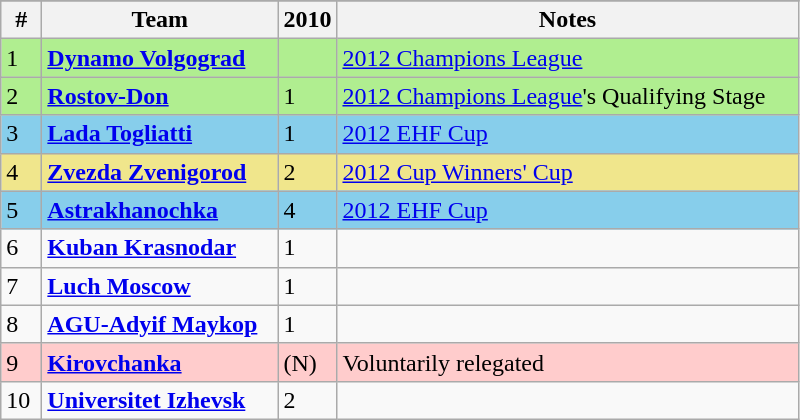<table class=wikitable>
<tr align=center>
</tr>
<tr>
<th width=20>#</th>
<th width=150>Team</th>
<th width=30>2010</th>
<th width=300>Notes</th>
</tr>
<tr bgcolor=B0EE90>
<td>1</td>
<td align="left"><strong><a href='#'>Dynamo Volgograd</a></strong></td>
<td></td>
<td><a href='#'>2012 Champions League</a></td>
</tr>
<tr bgcolor=B0EE90>
<td>2</td>
<td align="left"><strong><a href='#'>Rostov-Don</a></strong></td>
<td> 1</td>
<td><a href='#'>2012 Champions League</a>'s Qualifying Stage</td>
</tr>
<tr bgcolor=87CEEB>
<td>3</td>
<td align="left"><strong><a href='#'>Lada Togliatti</a></strong></td>
<td> 1</td>
<td><a href='#'>2012 EHF Cup</a></td>
</tr>
<tr bgcolor=F0E68C>
<td>4</td>
<td align="left"><strong><a href='#'>Zvezda Zvenigorod</a></strong></td>
<td> 2</td>
<td><a href='#'>2012 Cup Winners' Cup</a></td>
</tr>
<tr bgcolor=87CEEB>
<td>5</td>
<td align="left"><strong><a href='#'>Astrakhanochka</a></strong></td>
<td> 4</td>
<td><a href='#'>2012 EHF Cup</a></td>
</tr>
<tr bgcolor=>
<td>6</td>
<td align="left"><strong><a href='#'>Kuban Krasnodar</a></strong></td>
<td> 1</td>
<td></td>
</tr>
<tr bgcolor=>
<td>7</td>
<td align="left"><strong><a href='#'>Luch Moscow</a></strong></td>
<td> 1</td>
<td></td>
</tr>
<tr bgcolor=>
<td>8</td>
<td align="left"><strong><a href='#'>AGU-Adyif Maykop</a></strong></td>
<td> 1</td>
<td></td>
</tr>
<tr bgcolor=FFCCCC>
<td>9</td>
<td align="left"><strong><a href='#'>Kirovchanka</a></strong></td>
<td>(N)</td>
<td>Voluntarily relegated</td>
</tr>
<tr bgcolor=>
<td>10</td>
<td align="left"><strong><a href='#'>Universitet Izhevsk</a></strong></td>
<td> 2</td>
<td></td>
</tr>
</table>
